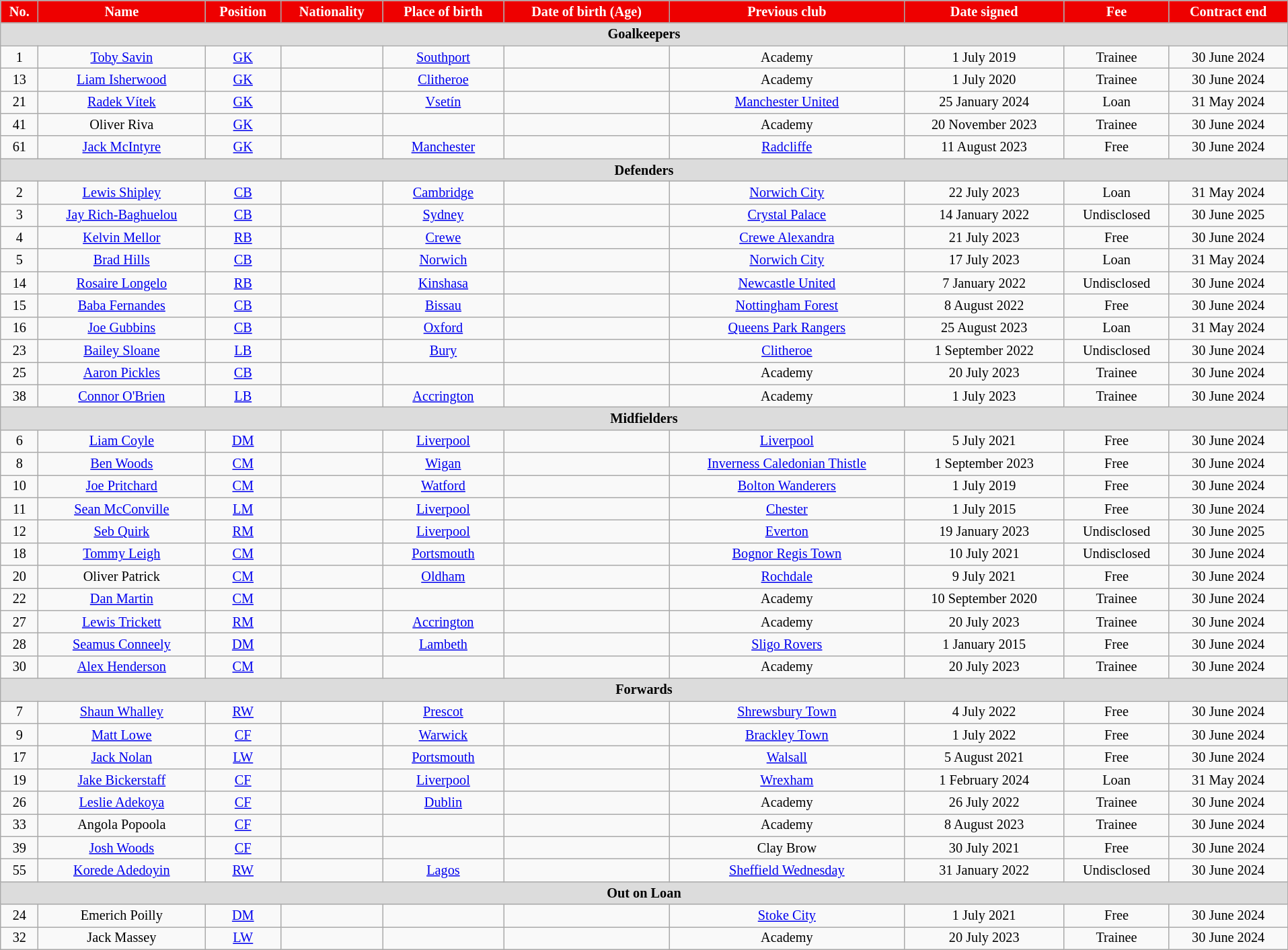<table class="wikitable" style="text-align:center; font-size:84.5%; width:101%;">
<tr>
<th style="color:white; background:#E00; text-align:center;">No.</th>
<th style="color:white; background:#E00; text-align:center;">Name</th>
<th style="color:white; background:#E00; text-align:center;">Position</th>
<th style="color:white; background:#E00; text-align:center;">Nationality</th>
<th style="color:white; background:#E00; text-align:center;">Place of birth</th>
<th style="color:white; background:#E00; text-align:center;">Date of birth (Age)</th>
<th style="color:white; background:#E00; text-align:center;">Previous club</th>
<th style="color:white; background:#E00; text-align:center;">Date signed</th>
<th style="color:white; background:#E00; text-align:center;">Fee</th>
<th style="color:white; background:#E00; text-align:center;">Contract end</th>
</tr>
<tr>
<th colspan="14" style="background:#dcdcdc; tepxt-align:center;">Goalkeepers</th>
</tr>
<tr>
<td>1</td>
<td><a href='#'>Toby Savin</a></td>
<td><a href='#'>GK</a></td>
<td></td>
<td><a href='#'>Southport</a></td>
<td></td>
<td>Academy</td>
<td>1 July 2019</td>
<td>Trainee</td>
<td>30 June 2024</td>
</tr>
<tr>
<td>13</td>
<td><a href='#'>Liam Isherwood</a></td>
<td><a href='#'>GK</a></td>
<td></td>
<td><a href='#'>Clitheroe</a></td>
<td></td>
<td>Academy</td>
<td>1 July 2020</td>
<td>Trainee</td>
<td>30 June 2024</td>
</tr>
<tr>
<td>21</td>
<td><a href='#'>Radek Vítek</a></td>
<td><a href='#'>GK</a></td>
<td></td>
<td><a href='#'>Vsetín</a></td>
<td></td>
<td><a href='#'>Manchester United</a></td>
<td>25 January 2024</td>
<td>Loan</td>
<td>31 May 2024</td>
</tr>
<tr>
<td>41</td>
<td>Oliver Riva</td>
<td><a href='#'>GK</a></td>
<td></td>
<td></td>
<td></td>
<td>Academy</td>
<td>20 November 2023</td>
<td>Trainee</td>
<td>30 June 2024</td>
</tr>
<tr>
<td>61</td>
<td><a href='#'>Jack McIntyre</a></td>
<td><a href='#'>GK</a></td>
<td></td>
<td><a href='#'>Manchester</a></td>
<td></td>
<td><a href='#'>Radcliffe</a></td>
<td>11 August 2023</td>
<td>Free</td>
<td>30 June 2024</td>
</tr>
<tr>
<th colspan="14" style="background:#dcdcdc; tepxt-align:center;">Defenders</th>
</tr>
<tr>
<td>2</td>
<td><a href='#'>Lewis Shipley</a></td>
<td><a href='#'>CB</a></td>
<td></td>
<td><a href='#'>Cambridge</a></td>
<td></td>
<td><a href='#'>Norwich City</a></td>
<td>22 July 2023</td>
<td>Loan</td>
<td>31 May 2024</td>
</tr>
<tr>
<td>3</td>
<td><a href='#'>Jay Rich-Baghuelou</a></td>
<td><a href='#'>CB</a></td>
<td></td>
<td><a href='#'>Sydney</a></td>
<td></td>
<td><a href='#'>Crystal Palace</a></td>
<td>14 January 2022</td>
<td>Undisclosed</td>
<td>30 June 2025</td>
</tr>
<tr>
<td>4</td>
<td><a href='#'>Kelvin Mellor</a></td>
<td><a href='#'>RB</a></td>
<td></td>
<td><a href='#'>Crewe</a></td>
<td></td>
<td><a href='#'>Crewe Alexandra</a></td>
<td>21 July 2023</td>
<td>Free</td>
<td>30 June 2024</td>
</tr>
<tr>
<td>5</td>
<td><a href='#'>Brad Hills</a></td>
<td><a href='#'>CB</a></td>
<td></td>
<td><a href='#'>Norwich</a></td>
<td></td>
<td><a href='#'>Norwich City</a></td>
<td>17 July 2023</td>
<td>Loan</td>
<td>31 May 2024</td>
</tr>
<tr>
<td>14</td>
<td><a href='#'>Rosaire Longelo</a></td>
<td><a href='#'>RB</a></td>
<td></td>
<td> <a href='#'>Kinshasa</a></td>
<td></td>
<td><a href='#'>Newcastle United</a></td>
<td>7 January 2022</td>
<td>Undisclosed</td>
<td>30 June 2024</td>
</tr>
<tr>
<td>15</td>
<td><a href='#'>Baba Fernandes</a></td>
<td><a href='#'>CB</a></td>
<td></td>
<td><a href='#'>Bissau</a></td>
<td></td>
<td><a href='#'>Nottingham Forest</a></td>
<td>8 August 2022</td>
<td>Free</td>
<td>30 June 2024</td>
</tr>
<tr>
<td>16</td>
<td><a href='#'>Joe Gubbins</a></td>
<td><a href='#'>CB</a></td>
<td></td>
<td><a href='#'>Oxford</a></td>
<td></td>
<td><a href='#'>Queens Park Rangers</a></td>
<td>25 August 2023</td>
<td>Loan</td>
<td>31 May 2024</td>
</tr>
<tr>
<td>23</td>
<td><a href='#'>Bailey Sloane</a></td>
<td><a href='#'>LB</a></td>
<td></td>
<td><a href='#'>Bury</a></td>
<td></td>
<td><a href='#'>Clitheroe</a></td>
<td>1 September 2022</td>
<td>Undisclosed</td>
<td>30 June 2024</td>
</tr>
<tr>
<td>25</td>
<td><a href='#'>Aaron Pickles</a></td>
<td><a href='#'>CB</a></td>
<td></td>
<td></td>
<td></td>
<td>Academy</td>
<td>20 July 2023</td>
<td>Trainee</td>
<td>30 June 2024</td>
</tr>
<tr>
<td>38</td>
<td><a href='#'>Connor O'Brien</a></td>
<td><a href='#'>LB</a></td>
<td></td>
<td><a href='#'>Accrington</a></td>
<td></td>
<td>Academy</td>
<td>1 July 2023</td>
<td>Trainee</td>
<td>30 June 2024</td>
</tr>
<tr>
<th colspan="14" style="background:#dcdcdc; tepxt-align:center;">Midfielders</th>
</tr>
<tr>
<td>6</td>
<td><a href='#'>Liam Coyle</a></td>
<td><a href='#'>DM</a></td>
<td></td>
<td> <a href='#'>Liverpool</a></td>
<td></td>
<td><a href='#'>Liverpool</a></td>
<td>5 July 2021</td>
<td>Free</td>
<td>30 June 2024</td>
</tr>
<tr>
<td>8</td>
<td><a href='#'>Ben Woods</a></td>
<td><a href='#'>CM</a></td>
<td></td>
<td><a href='#'>Wigan</a></td>
<td></td>
<td> <a href='#'>Inverness Caledonian Thistle</a></td>
<td>1 September 2023</td>
<td>Free</td>
<td>30 June 2024</td>
</tr>
<tr>
<td>10</td>
<td><a href='#'>Joe Pritchard</a></td>
<td><a href='#'>CM</a></td>
<td></td>
<td><a href='#'>Watford</a></td>
<td></td>
<td><a href='#'>Bolton Wanderers</a></td>
<td>1 July 2019</td>
<td>Free</td>
<td>30 June 2024</td>
</tr>
<tr>
<td>11</td>
<td><a href='#'>Sean McConville</a></td>
<td><a href='#'>LM</a></td>
<td></td>
<td><a href='#'>Liverpool</a></td>
<td></td>
<td><a href='#'>Chester</a></td>
<td>1 July 2015</td>
<td>Free</td>
<td>30 June 2024</td>
</tr>
<tr>
<td>12</td>
<td><a href='#'>Seb Quirk</a></td>
<td><a href='#'>RM</a></td>
<td></td>
<td><a href='#'>Liverpool</a></td>
<td></td>
<td><a href='#'>Everton</a></td>
<td>19 January 2023</td>
<td>Undisclosed</td>
<td>30 June 2025</td>
</tr>
<tr>
<td>18</td>
<td><a href='#'>Tommy Leigh</a></td>
<td><a href='#'>CM</a></td>
<td></td>
<td><a href='#'>Portsmouth</a></td>
<td></td>
<td><a href='#'>Bognor Regis Town</a></td>
<td>10 July 2021</td>
<td>Undisclosed</td>
<td>30 June 2024</td>
</tr>
<tr>
<td>20</td>
<td>Oliver Patrick</td>
<td><a href='#'>CM</a></td>
<td></td>
<td><a href='#'>Oldham</a></td>
<td></td>
<td><a href='#'>Rochdale</a></td>
<td>9 July 2021</td>
<td>Free</td>
<td>30 June 2024</td>
</tr>
<tr>
<td>22</td>
<td><a href='#'>Dan Martin</a></td>
<td><a href='#'>CM</a></td>
<td></td>
<td></td>
<td></td>
<td>Academy</td>
<td>10 September 2020</td>
<td>Trainee</td>
<td>30 June 2024</td>
</tr>
<tr>
<td>27</td>
<td><a href='#'>Lewis Trickett</a></td>
<td><a href='#'>RM</a></td>
<td></td>
<td> <a href='#'>Accrington</a></td>
<td></td>
<td>Academy</td>
<td>20 July 2023</td>
<td>Trainee</td>
<td>30 June 2024</td>
</tr>
<tr>
<td>28</td>
<td><a href='#'>Seamus Conneely</a></td>
<td><a href='#'>DM</a></td>
<td></td>
<td> <a href='#'>Lambeth</a></td>
<td></td>
<td> <a href='#'>Sligo Rovers</a></td>
<td>1 January 2015</td>
<td>Free</td>
<td>30 June 2024</td>
</tr>
<tr>
<td>30</td>
<td><a href='#'>Alex Henderson</a></td>
<td><a href='#'>CM</a></td>
<td></td>
<td></td>
<td></td>
<td>Academy</td>
<td>20 July 2023</td>
<td>Trainee</td>
<td>30 June 2024</td>
</tr>
<tr>
<th colspan="14" style="background:#dcdcdc; tepxt-align:center;">Forwards</th>
</tr>
<tr>
<td>7</td>
<td><a href='#'>Shaun Whalley</a></td>
<td><a href='#'>RW</a></td>
<td></td>
<td><a href='#'>Prescot</a></td>
<td></td>
<td><a href='#'>Shrewsbury Town</a></td>
<td>4 July 2022</td>
<td>Free</td>
<td>30 June 2024</td>
</tr>
<tr>
<td>9</td>
<td><a href='#'>Matt Lowe</a></td>
<td><a href='#'>CF</a></td>
<td></td>
<td><a href='#'>Warwick</a></td>
<td></td>
<td><a href='#'>Brackley Town</a></td>
<td>1 July 2022</td>
<td>Free</td>
<td>30 June 2024</td>
</tr>
<tr>
<td>17</td>
<td><a href='#'>Jack Nolan</a></td>
<td><a href='#'>LW</a></td>
<td></td>
<td><a href='#'>Portsmouth</a></td>
<td></td>
<td><a href='#'>Walsall</a></td>
<td>5 August 2021</td>
<td>Free</td>
<td>30 June 2024</td>
</tr>
<tr>
<td>19</td>
<td><a href='#'>Jake Bickerstaff</a></td>
<td><a href='#'>CF</a></td>
<td></td>
<td> <a href='#'>Liverpool</a></td>
<td></td>
<td> <a href='#'>Wrexham</a></td>
<td>1 February 2024</td>
<td>Loan</td>
<td>31 May 2024</td>
</tr>
<tr>
<td>26</td>
<td><a href='#'>Leslie Adekoya</a></td>
<td><a href='#'>CF</a></td>
<td></td>
<td><a href='#'>Dublin</a></td>
<td></td>
<td>Academy</td>
<td>26 July 2022</td>
<td>Trainee</td>
<td>30 June 2024</td>
</tr>
<tr>
<td>33</td>
<td>Angola Popoola</td>
<td><a href='#'>CF</a></td>
<td></td>
<td></td>
<td></td>
<td>Academy</td>
<td>8 August 2023</td>
<td>Trainee</td>
<td>30 June 2024</td>
</tr>
<tr>
<td>39</td>
<td><a href='#'>Josh Woods</a></td>
<td><a href='#'>CF</a></td>
<td></td>
<td></td>
<td></td>
<td>Clay Brow</td>
<td>30 July 2021</td>
<td>Free</td>
<td>30 June 2024</td>
</tr>
<tr>
<td>55</td>
<td><a href='#'>Korede Adedoyin</a></td>
<td><a href='#'>RW</a></td>
<td></td>
<td><a href='#'>Lagos</a></td>
<td></td>
<td><a href='#'>Sheffield Wednesday</a></td>
<td>31 January 2022</td>
<td>Undisclosed</td>
<td>30 June 2024</td>
</tr>
<tr>
<th colspan="14" style="background:#dcdcdc; tepxt-align:center;">Out on Loan</th>
</tr>
<tr>
<td>24</td>
<td>Emerich Poilly</td>
<td><a href='#'>DM</a></td>
<td></td>
<td></td>
<td></td>
<td><a href='#'>Stoke City</a></td>
<td>1 July 2021</td>
<td>Free</td>
<td>30 June 2024</td>
</tr>
<tr>
<td>32</td>
<td>Jack Massey</td>
<td><a href='#'>LW</a></td>
<td></td>
<td></td>
<td></td>
<td>Academy</td>
<td>20 July 2023</td>
<td>Trainee</td>
<td>30 June 2024</td>
</tr>
</table>
